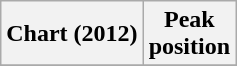<table class="wikitable sortable">
<tr>
<th>Chart (2012)</th>
<th>Peak<br>position</th>
</tr>
<tr>
</tr>
</table>
